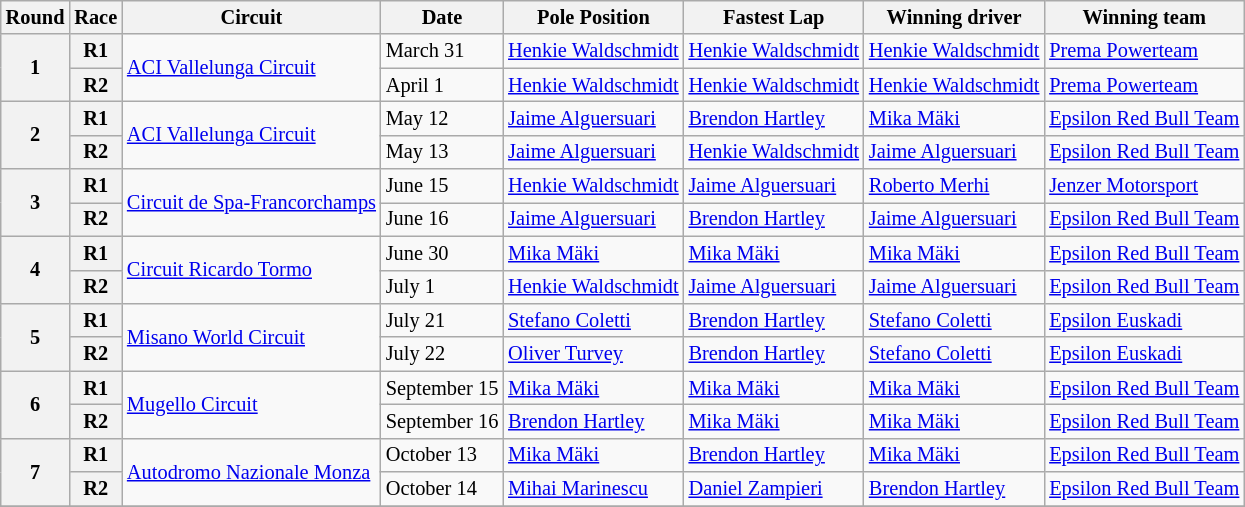<table class="wikitable" style="font-size:85%">
<tr>
<th>Round</th>
<th>Race</th>
<th>Circuit</th>
<th>Date</th>
<th>Pole Position</th>
<th>Fastest Lap</th>
<th>Winning driver</th>
<th>Winning team</th>
</tr>
<tr>
<th rowspan=2>1</th>
<th>R1</th>
<td nowrap rowspan=2> <a href='#'>ACI Vallelunga Circuit</a></td>
<td nowrap>March 31</td>
<td nowrap> <a href='#'>Henkie Waldschmidt</a></td>
<td nowrap> <a href='#'>Henkie Waldschmidt</a></td>
<td nowrap> <a href='#'>Henkie Waldschmidt</a></td>
<td nowrap> <a href='#'>Prema Powerteam</a></td>
</tr>
<tr>
<th>R2</th>
<td nowrap>April 1</td>
<td nowrap> <a href='#'>Henkie Waldschmidt</a></td>
<td nowrap> <a href='#'>Henkie Waldschmidt</a></td>
<td nowrap> <a href='#'>Henkie Waldschmidt</a></td>
<td nowrap> <a href='#'>Prema Powerteam</a></td>
</tr>
<tr>
<th rowspan=2>2</th>
<th>R1</th>
<td nowrap rowspan=2> <a href='#'>ACI Vallelunga Circuit</a></td>
<td nowrap>May 12</td>
<td nowrap> <a href='#'>Jaime Alguersuari</a></td>
<td nowrap> <a href='#'>Brendon Hartley</a></td>
<td nowrap> <a href='#'>Mika Mäki</a></td>
<td nowrap> <a href='#'>Epsilon Red Bull Team</a></td>
</tr>
<tr>
<th>R2</th>
<td nowrap>May 13</td>
<td nowrap> <a href='#'>Jaime Alguersuari</a></td>
<td nowrap> <a href='#'>Henkie Waldschmidt</a></td>
<td nowrap> <a href='#'>Jaime Alguersuari</a></td>
<td nowrap> <a href='#'>Epsilon Red Bull Team</a></td>
</tr>
<tr>
<th rowspan=2>3</th>
<th>R1</th>
<td nowrap rowspan=2> <a href='#'>Circuit de Spa-Francorchamps</a></td>
<td nowrap>June 15</td>
<td nowrap> <a href='#'>Henkie Waldschmidt</a></td>
<td nowrap> <a href='#'>Jaime Alguersuari</a></td>
<td nowrap> <a href='#'>Roberto Merhi</a></td>
<td nowrap> <a href='#'>Jenzer Motorsport</a></td>
</tr>
<tr>
<th>R2</th>
<td nowrap>June 16</td>
<td nowrap> <a href='#'>Jaime Alguersuari</a></td>
<td nowrap> <a href='#'>Brendon Hartley</a></td>
<td nowrap> <a href='#'>Jaime Alguersuari</a></td>
<td nowrap> <a href='#'>Epsilon Red Bull Team</a></td>
</tr>
<tr>
<th rowspan=2>4</th>
<th>R1</th>
<td nowrap rowspan=2> <a href='#'>Circuit Ricardo Tormo</a></td>
<td nowrap>June 30</td>
<td nowrap> <a href='#'>Mika Mäki</a></td>
<td nowrap> <a href='#'>Mika Mäki</a></td>
<td nowrap> <a href='#'>Mika Mäki</a></td>
<td nowrap> <a href='#'>Epsilon Red Bull Team</a></td>
</tr>
<tr>
<th>R2</th>
<td nowrap>July 1</td>
<td nowrap> <a href='#'>Henkie Waldschmidt</a></td>
<td nowrap> <a href='#'>Jaime Alguersuari</a></td>
<td nowrap> <a href='#'>Jaime Alguersuari</a></td>
<td nowrap> <a href='#'>Epsilon Red Bull Team</a></td>
</tr>
<tr>
<th rowspan=2>5</th>
<th>R1</th>
<td nowrap rowspan=2> <a href='#'>Misano World Circuit</a></td>
<td nowrap>July 21</td>
<td nowrap> <a href='#'>Stefano Coletti</a></td>
<td nowrap> <a href='#'>Brendon Hartley</a></td>
<td nowrap> <a href='#'>Stefano Coletti</a></td>
<td nowrap> <a href='#'>Epsilon Euskadi</a></td>
</tr>
<tr>
<th>R2</th>
<td nowrap>July 22</td>
<td nowrap> <a href='#'>Oliver Turvey</a></td>
<td nowrap> <a href='#'>Brendon Hartley</a></td>
<td nowrap> <a href='#'>Stefano Coletti</a></td>
<td nowrap> <a href='#'>Epsilon Euskadi</a></td>
</tr>
<tr>
<th rowspan=2>6</th>
<th>R1</th>
<td nowrap rowspan=2> <a href='#'>Mugello Circuit</a></td>
<td nowrap>September 15</td>
<td nowrap> <a href='#'>Mika Mäki</a></td>
<td nowrap> <a href='#'>Mika Mäki</a></td>
<td nowrap> <a href='#'>Mika Mäki</a></td>
<td nowrap> <a href='#'>Epsilon Red Bull Team</a></td>
</tr>
<tr>
<th>R2</th>
<td nowrap>September 16</td>
<td nowrap> <a href='#'>Brendon Hartley</a></td>
<td nowrap> <a href='#'>Mika Mäki</a></td>
<td nowrap> <a href='#'>Mika Mäki</a></td>
<td nowrap> <a href='#'>Epsilon Red Bull Team</a></td>
</tr>
<tr>
<th rowspan=2>7</th>
<th>R1</th>
<td nowrap rowspan=2> <a href='#'>Autodromo Nazionale Monza</a></td>
<td nowrap>October 13</td>
<td nowrap> <a href='#'>Mika Mäki</a></td>
<td nowrap> <a href='#'>Brendon Hartley</a></td>
<td nowrap> <a href='#'>Mika Mäki</a></td>
<td nowrap> <a href='#'>Epsilon Red Bull Team</a></td>
</tr>
<tr>
<th>R2</th>
<td nowrap>October 14</td>
<td nowrap> <a href='#'>Mihai Marinescu</a></td>
<td nowrap> <a href='#'>Daniel Zampieri</a></td>
<td nowrap> <a href='#'>Brendon Hartley</a></td>
<td nowrap> <a href='#'>Epsilon Red Bull Team</a></td>
</tr>
<tr>
</tr>
</table>
